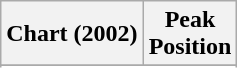<table class="wikitable sortable">
<tr>
<th align="left">Chart (2002)</th>
<th align="left">Peak<br>Position</th>
</tr>
<tr>
</tr>
<tr>
</tr>
</table>
